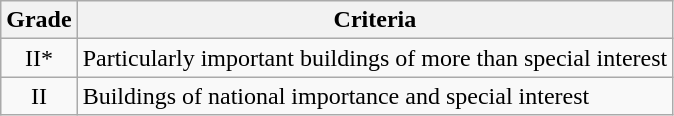<table class="wikitable">
<tr>
<th>Grade</th>
<th>Criteria</th>
</tr>
<tr>
<td align="center" >II*</td>
<td>Particularly important buildings of more than special interest</td>
</tr>
<tr>
<td align="center" >II</td>
<td>Buildings of national importance and special interest</td>
</tr>
</table>
